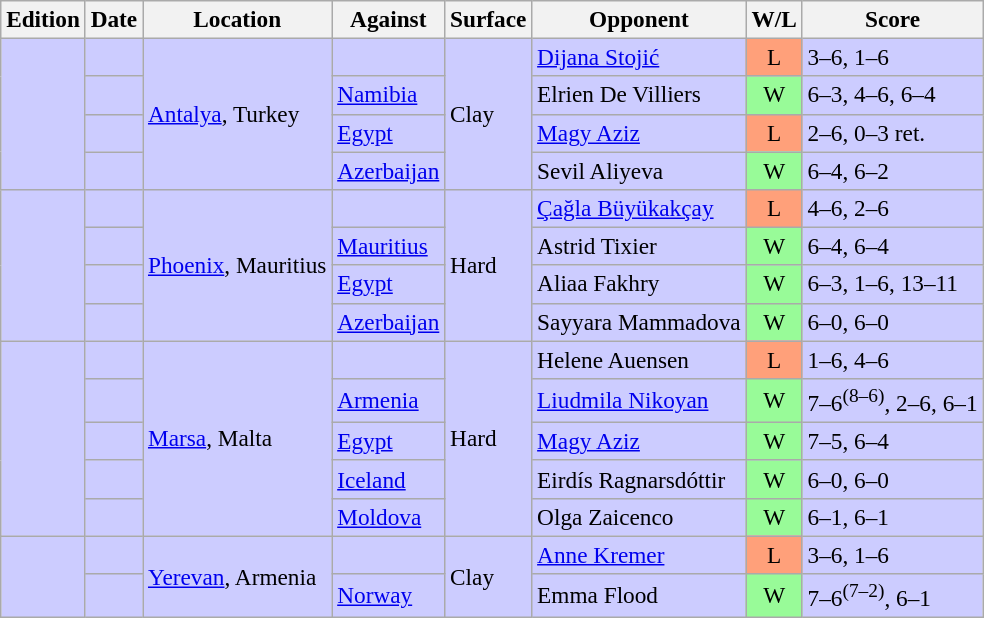<table class=wikitable style=font-size:97%>
<tr>
<th>Edition</th>
<th>Date</th>
<th>Location</th>
<th>Against</th>
<th>Surface</th>
<th>Opponent</th>
<th>W/L</th>
<th>Score</th>
</tr>
<tr style="background:#ccf;">
<td rowspan="4"></td>
<td></td>
<td rowspan="4"><a href='#'>Antalya</a>, Turkey</td>
<td> </td>
<td rowspan="4">Clay</td>
<td> <a href='#'>Dijana Stojić</a></td>
<td style="text-align:center; background:#ffa07a;">L</td>
<td>3–6, 1–6</td>
</tr>
<tr style="background:#ccf;">
<td></td>
<td> <a href='#'>Namibia</a></td>
<td> Elrien De Villiers</td>
<td style="text-align:center; background:#98fb98;">W</td>
<td>6–3, 4–6, 6–4</td>
</tr>
<tr style="background:#ccf;">
<td></td>
<td> <a href='#'>Egypt</a></td>
<td> <a href='#'>Magy Aziz</a></td>
<td style="text-align:center; background:#ffa07a;">L</td>
<td>2–6, 0–3 ret.</td>
</tr>
<tr style="background:#ccf;">
<td></td>
<td> <a href='#'>Azerbaijan</a></td>
<td> Sevil Aliyeva</td>
<td style="text-align:center; background:#98fb98;">W</td>
<td>6–4, 6–2</td>
</tr>
<tr style="background:#ccf;">
<td rowspan="4"></td>
<td></td>
<td rowspan="4"><a href='#'>Phoenix</a>, Mauritius</td>
<td> </td>
<td rowspan="4">Hard</td>
<td> <a href='#'>Çağla Büyükakçay</a></td>
<td style="text-align:center; background:#ffa07a;">L</td>
<td>4–6, 2–6</td>
</tr>
<tr style="background:#ccf;">
<td></td>
<td> <a href='#'>Mauritius</a></td>
<td> Astrid Tixier</td>
<td style="text-align:center; background:#98fb98;">W</td>
<td>6–4, 6–4</td>
</tr>
<tr style="background:#ccf;">
<td></td>
<td> <a href='#'>Egypt</a></td>
<td> Aliaa Fakhry</td>
<td style="text-align:center; background:#98fb98;">W</td>
<td>6–3, 1–6, 13–11</td>
</tr>
<tr style="background:#ccf;">
<td></td>
<td> <a href='#'>Azerbaijan</a></td>
<td> Sayyara Mammadova</td>
<td style="text-align:center; background:#98fb98;">W</td>
<td>6–0, 6–0</td>
</tr>
<tr style="background:#ccf;">
<td rowspan="5"></td>
<td></td>
<td rowspan="5"><a href='#'>Marsa</a>, Malta</td>
<td> </td>
<td rowspan="5">Hard</td>
<td> Helene Auensen</td>
<td style="text-align:center; background:#ffa07a;">L</td>
<td>1–6, 4–6</td>
</tr>
<tr style="background:#ccf;">
<td></td>
<td> <a href='#'>Armenia</a></td>
<td> <a href='#'>Liudmila Nikoyan</a></td>
<td style="text-align:center; background:#98fb98;">W</td>
<td>7–6<sup>(8–6)</sup>, 2–6, 6–1</td>
</tr>
<tr style="background:#ccf;">
<td></td>
<td> <a href='#'>Egypt</a></td>
<td> <a href='#'>Magy Aziz</a></td>
<td style="text-align:center; background:#98fb98;">W</td>
<td>7–5, 6–4</td>
</tr>
<tr style="background:#ccf;">
<td></td>
<td> <a href='#'>Iceland</a></td>
<td> Eirdís Ragnarsdóttir</td>
<td style="text-align:center; background:#98fb98;">W</td>
<td>6–0, 6–0</td>
</tr>
<tr style="background:#ccf;">
<td></td>
<td> <a href='#'>Moldova</a></td>
<td> Olga Zaicenco</td>
<td style="text-align:center; background:#98fb98;">W</td>
<td>6–1, 6–1</td>
</tr>
<tr style="background:#ccf;">
<td rowspan="2"></td>
<td></td>
<td rowspan="2"><a href='#'>Yerevan</a>, Armenia</td>
<td> </td>
<td rowspan="2">Clay</td>
<td> <a href='#'>Anne Kremer</a></td>
<td style="text-align:center; background:#ffa07a;">L</td>
<td>3–6, 1–6</td>
</tr>
<tr style="background:#ccf;">
<td></td>
<td> <a href='#'>Norway</a></td>
<td> Emma Flood</td>
<td style="text-align:center; background:#98fb98;">W</td>
<td>7–6<sup>(7–2)</sup>, 6–1</td>
</tr>
</table>
